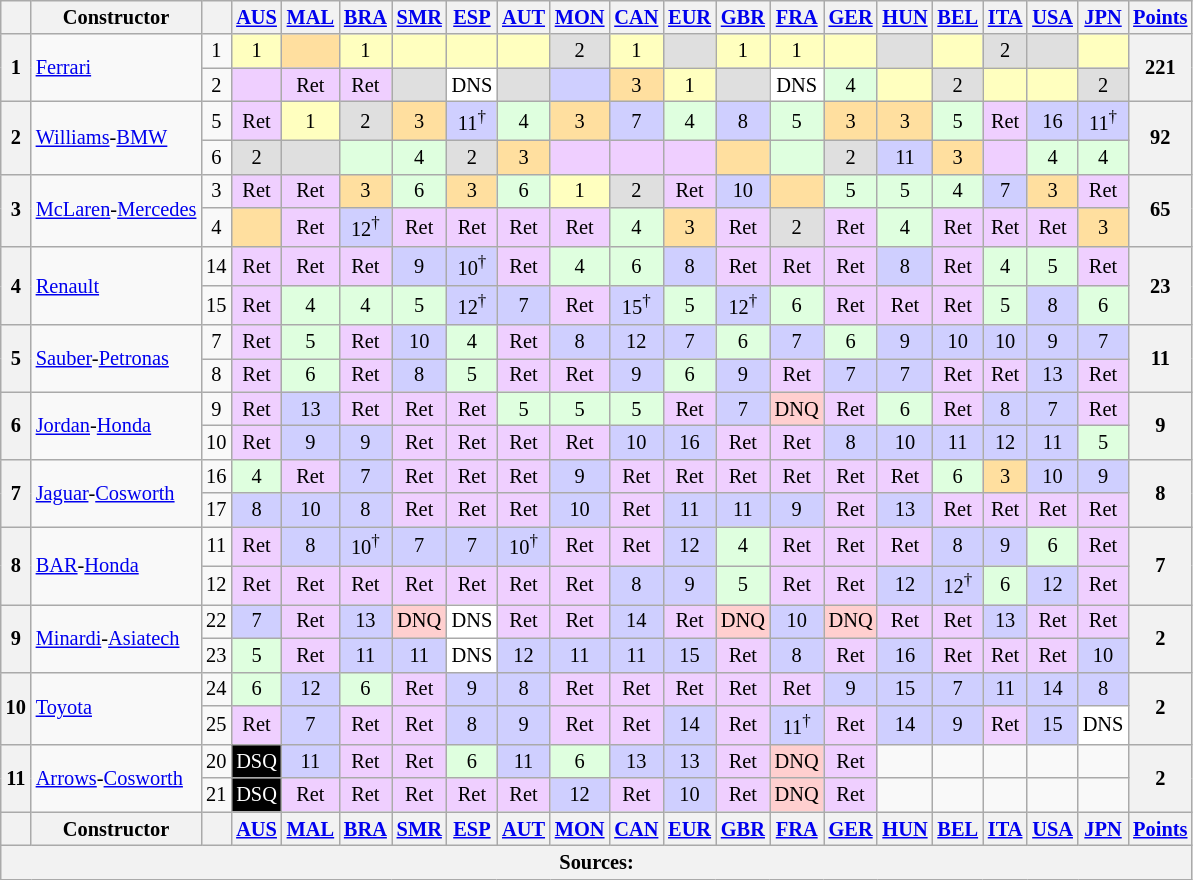<table class="wikitable" style="font-size: 85%; text-align:center;">
<tr valign="top">
<th valign="middle"></th>
<th valign="middle">Constructor</th>
<th valign="middle"></th>
<th><a href='#'>AUS</a><br></th>
<th><a href='#'>MAL</a><br></th>
<th><a href='#'>BRA</a><br></th>
<th><a href='#'>SMR</a><br></th>
<th><a href='#'>ESP</a><br></th>
<th><a href='#'>AUT</a><br></th>
<th><a href='#'>MON</a><br></th>
<th><a href='#'>CAN</a><br></th>
<th><a href='#'>EUR</a><br></th>
<th><a href='#'>GBR</a><br></th>
<th><a href='#'>FRA</a><br></th>
<th><a href='#'>GER</a><br></th>
<th><a href='#'>HUN</a><br></th>
<th><a href='#'>BEL</a><br></th>
<th><a href='#'>ITA</a><br></th>
<th><a href='#'>USA</a><br></th>
<th><a href='#'>JPN</a><br></th>
<th valign="middle"><a href='#'>Points</a></th>
</tr>
<tr>
<th rowspan="2">1</th>
<td rowspan="2" align="left"> <a href='#'>Ferrari</a></td>
<td align="center">1</td>
<td style="background:#FFFFBF;">1</td>
<td style="background:#FFDF9F;"></td>
<td style="background:#FFFFBF;">1</td>
<td style="background:#FFFFBF;"></td>
<td style="background:#FFFFBF;"></td>
<td style="background:#FFFFBF;"></td>
<td style="background:#DFDFDF;">2</td>
<td style="background:#FFFFBF;">1</td>
<td style="background:#DFDFDF;"></td>
<td style="background:#FFFFBF;">1</td>
<td style="background:#FFFFBF;">1</td>
<td style="background:#FFFFBF;"></td>
<td style="background:#DFDFDF;"></td>
<td style="background:#FFFFBF;"></td>
<td style="background:#DFDFDF;">2</td>
<td style="background:#DFDFDF;"></td>
<td style="background:#FFFFBF;"></td>
<th rowspan="2">221</th>
</tr>
<tr>
<td align="center">2</td>
<td style="background:#EFCFFF;"></td>
<td style="background:#EFCFFF;">Ret</td>
<td style="background:#EFCFFF;">Ret</td>
<td style="background:#DFDFDF;"></td>
<td style="background:#FFFFFF;">DNS</td>
<td style="background:#DFDFDF;"></td>
<td style="background:#CFCFFF;"></td>
<td style="background:#FFDF9F;">3</td>
<td style="background:#FFFFBF;">1</td>
<td style="background:#DFDFDF;"></td>
<td style="background:#FFFFFF;">DNS</td>
<td style="background:#DFFFDF;">4</td>
<td style="background:#FFFFBF;"></td>
<td style="background:#DFDFDF;">2</td>
<td style="background:#FFFFBF;"></td>
<td style="background:#FFFFBF;"></td>
<td style="background:#DFDFDF;">2</td>
</tr>
<tr>
<th rowspan="2">2</th>
<td rowspan="2" align="left"> <a href='#'>Williams</a>-<a href='#'>BMW</a></td>
<td align="center">5</td>
<td style="background:#EFCFFF;">Ret</td>
<td style="background:#FFFFBF;">1</td>
<td style="background:#DFDFDF;">2</td>
<td style="background:#FFDF9F;">3</td>
<td style="background:#CFCFFF;">11<sup>†</sup></td>
<td style="background:#DFFFDF;">4</td>
<td style="background:#FFDF9F;">3</td>
<td style="background:#CFCFFF;">7</td>
<td style="background:#DFFFDF;">4</td>
<td style="background:#CFCFFF;">8</td>
<td style="background:#DFFFDF;">5</td>
<td style="background:#FFDF9F;">3</td>
<td style="background:#FFDF9F;">3</td>
<td style="background:#DFFFDF;">5</td>
<td style="background:#EFCFFF;">Ret</td>
<td style="background:#CFCFFF;">16</td>
<td style="background:#CFCFFF;">11<sup>†</sup></td>
<th rowspan="2">92</th>
</tr>
<tr>
<td align="center">6</td>
<td style="background:#DFDFDF;">2</td>
<td style="background:#DFDFDF;"></td>
<td style="background:#DFFFDF;"></td>
<td style="background:#DFFFDF;">4</td>
<td style="background:#DFDFDF;">2</td>
<td style="background:#FFDF9F;">3</td>
<td style="background:#EFCFFF;"></td>
<td style="background:#EFCFFF;"></td>
<td style="background:#EFCFFF;"></td>
<td style="background:#FFDF9F;"></td>
<td style="background:#DFFFDF;"></td>
<td style="background:#DFDFDF;">2</td>
<td style="background:#CFCFFF;">11</td>
<td style="background:#FFDF9F;">3</td>
<td style="background:#EFCFFF;"></td>
<td style="background:#DFFFDF;">4</td>
<td style="background:#DFFFDF;">4</td>
</tr>
<tr>
<th rowspan="2">3</th>
<td rowspan="2" align="left" nowrap> <a href='#'>McLaren</a>-<a href='#'>Mercedes</a></td>
<td align="center">3</td>
<td style="background:#EFCFFF;">Ret</td>
<td style="background:#EFCFFF;">Ret</td>
<td style="background:#FFDF9F;">3</td>
<td style="background:#DFFFDF;">6</td>
<td style="background:#FFDF9F;">3</td>
<td style="background:#DFFFDF;">6</td>
<td style="background:#FFFFBF;">1</td>
<td style="background:#DFDFDF;">2</td>
<td style="background:#EFCFFF;">Ret</td>
<td style="background:#CFCFFF;">10</td>
<td style="background:#FFDF9F;"></td>
<td style="background:#DFFFDF;">5</td>
<td style="background:#DFFFDF;">5</td>
<td style="background:#DFFFDF;">4</td>
<td style="background:#CFCFFF;">7</td>
<td style="background:#FFDF9F;">3</td>
<td style="background:#EFCFFF;">Ret</td>
<th rowspan="2">65</th>
</tr>
<tr>
<td align="center">4</td>
<td style="background:#FFDF9F;"></td>
<td style="background:#EFCFFF;">Ret</td>
<td style="background:#CFCFFF;">12<sup>†</sup></td>
<td style="background:#EFCFFF;">Ret</td>
<td style="background:#EFCFFF;">Ret</td>
<td style="background:#EFCFFF;">Ret</td>
<td style="background:#EFCFFF;">Ret</td>
<td style="background:#DFFFDF;">4</td>
<td style="background:#FFDF9F;">3</td>
<td style="background:#EFCFFF;">Ret</td>
<td style="background:#DFDFDF;">2</td>
<td style="background:#EFCFFF;">Ret</td>
<td style="background:#DFFFDF;">4</td>
<td style="background:#EFCFFF;">Ret</td>
<td style="background:#EFCFFF;">Ret</td>
<td style="background:#EFCFFF;">Ret</td>
<td style="background:#FFDF9F;">3</td>
</tr>
<tr>
<th rowspan="2">4</th>
<td rowspan="2" align="left"> <a href='#'>Renault</a></td>
<td align="center">14</td>
<td style="background:#EFCFFF;">Ret</td>
<td style="background:#EFCFFF;">Ret</td>
<td style="background:#EFCFFF;">Ret</td>
<td style="background:#CFCFFF;">9</td>
<td style="background:#CFCFFF;">10<sup>†</sup></td>
<td style="background:#EFCFFF;">Ret</td>
<td style="background:#DFFFDF;">4</td>
<td style="background:#DFFFDF;">6</td>
<td style="background:#CFCFFF;">8</td>
<td style="background:#EFCFFF;">Ret</td>
<td style="background:#EFCFFF;">Ret</td>
<td style="background:#EFCFFF;">Ret</td>
<td style="background:#CFCFFF;">8</td>
<td style="background:#EFCFFF;">Ret</td>
<td style="background:#DFFFDF;">4</td>
<td style="background:#DFFFDF;">5</td>
<td style="background:#EFCFFF;">Ret</td>
<th rowspan="2">23</th>
</tr>
<tr>
<td align="center">15</td>
<td style="background:#EFCFFF;">Ret</td>
<td style="background:#DFFFDF;">4</td>
<td style="background:#DFFFDF;">4</td>
<td style="background:#DFFFDF;">5</td>
<td style="background:#CFCFFF;">12<sup>†</sup></td>
<td style="background:#CFCFFF;">7</td>
<td style="background:#EFCFFF;">Ret</td>
<td style="background:#CFCFFF;">15<sup>†</sup></td>
<td style="background:#DFFFDF;">5</td>
<td style="background:#CFCFFF;">12<sup>†</sup></td>
<td style="background:#DFFFDF;">6</td>
<td style="background:#EFCFFF;">Ret</td>
<td style="background:#EFCFFF;">Ret</td>
<td style="background:#EFCFFF;">Ret</td>
<td style="background:#DFFFDF;">5</td>
<td style="background:#CFCFFF;">8</td>
<td style="background:#DFFFDF;">6</td>
</tr>
<tr>
<th rowspan="2">5</th>
<td rowspan="2" align="left"> <a href='#'>Sauber</a>-<a href='#'>Petronas</a></td>
<td align="center">7</td>
<td style="background:#EFCFFF;">Ret</td>
<td style="background:#DFFFDF;">5</td>
<td style="background:#EFCFFF;">Ret</td>
<td style="background:#CFCFFF;">10</td>
<td style="background:#DFFFDF;">4</td>
<td style="background:#EFCFFF;">Ret</td>
<td style="background:#CFCFFF;">8</td>
<td style="background:#CFCFFF;">12</td>
<td style="background:#CFCFFF;">7</td>
<td style="background:#DFFFDF;">6</td>
<td style="background:#CFCFFF;">7</td>
<td style="background:#DFFFDF;">6</td>
<td style="background:#CFCFFF;">9</td>
<td style="background:#CFCFFF;">10</td>
<td style="background:#CFCFFF;">10</td>
<td style="background:#CFCFFF;">9</td>
<td style="background:#CFCFFF;">7</td>
<th rowspan="2">11</th>
</tr>
<tr>
<td align="center">8</td>
<td style="background:#EFCFFF;">Ret</td>
<td style="background:#DFFFDF;">6</td>
<td style="background:#EFCFFF;">Ret</td>
<td style="background:#CFCFFF;">8</td>
<td style="background:#DFFFDF;">5</td>
<td style="background:#EFCFFF;">Ret</td>
<td style="background:#EFCFFF;">Ret</td>
<td style="background:#CFCFFF;">9</td>
<td style="background:#DFFFDF;">6</td>
<td style="background:#CFCFFF;">9</td>
<td style="background:#EFCFFF;">Ret</td>
<td style="background:#CFCFFF;">7</td>
<td style="background:#CFCFFF;">7</td>
<td style="background:#EFCFFF;">Ret</td>
<td style="background:#EFCFFF;">Ret</td>
<td style="background:#CFCFFF;">13</td>
<td style="background:#EFCFFF;">Ret</td>
</tr>
<tr>
<th rowspan="2">6</th>
<td rowspan="2" align="left"> <a href='#'>Jordan</a>-<a href='#'>Honda</a></td>
<td align="center">9</td>
<td style="background:#EFCFFF;">Ret</td>
<td style="background:#CFCFFF;">13</td>
<td style="background:#EFCFFF;">Ret</td>
<td style="background:#EFCFFF;">Ret</td>
<td style="background:#EFCFFF;">Ret</td>
<td style="background:#DFFFDF;">5</td>
<td style="background:#DFFFDF;">5</td>
<td style="background:#DFFFDF;">5</td>
<td style="background:#EFCFFF;">Ret</td>
<td style="background:#CFCFFF;">7</td>
<td style="background:#FFCFCF;">DNQ</td>
<td style="background:#EFCFFF;">Ret</td>
<td style="background:#DFFFDF;">6</td>
<td style="background:#EFCFFF;">Ret</td>
<td style="background:#CFCFFF;">8</td>
<td style="background:#CFCFFF;">7</td>
<td style="background:#EFCFFF;">Ret</td>
<th rowspan="2">9</th>
</tr>
<tr>
<td align="center">10</td>
<td style="background:#EFCFFF;">Ret</td>
<td style="background:#CFCFFF;">9</td>
<td style="background:#CFCFFF;">9</td>
<td style="background:#EFCFFF;">Ret</td>
<td style="background:#EFCFFF;">Ret</td>
<td style="background:#EFCFFF;">Ret</td>
<td style="background:#EFCFFF;">Ret</td>
<td style="background:#CFCFFF;">10</td>
<td style="background:#CFCFFF;">16</td>
<td style="background:#EFCFFF;">Ret</td>
<td style="background:#EFCFFF;">Ret</td>
<td style="background:#CFCFFF;">8</td>
<td style="background:#CFCFFF;">10</td>
<td style="background:#CFCFFF;">11</td>
<td style="background:#CFCFFF;">12</td>
<td style="background:#CFCFFF;">11</td>
<td style="background:#DFFFDF;">5</td>
</tr>
<tr>
<th rowspan="2">7</th>
<td rowspan="2" align="left"> <a href='#'>Jaguar</a>-<a href='#'>Cosworth</a></td>
<td align="center">16</td>
<td style="background:#DFFFDF;">4</td>
<td style="background:#EFCFFF;">Ret</td>
<td style="background:#CFCFFF;">7</td>
<td style="background:#EFCFFF;">Ret</td>
<td style="background:#EFCFFF;">Ret</td>
<td style="background:#EFCFFF;">Ret</td>
<td style="background:#CFCFFF;">9</td>
<td style="background:#EFCFFF;">Ret</td>
<td style="background:#EFCFFF;">Ret</td>
<td style="background:#EFCFFF;">Ret</td>
<td style="background:#EFCFFF;">Ret</td>
<td style="background:#EFCFFF;">Ret</td>
<td style="background:#EFCFFF;">Ret</td>
<td style="background:#DFFFDF;">6</td>
<td style="background:#FFDF9F;">3</td>
<td style="background:#CFCFFF;">10</td>
<td style="background:#CFCFFF;">9</td>
<th rowspan="2">8</th>
</tr>
<tr>
<td align="center">17</td>
<td style="background:#CFCFFF;">8</td>
<td style="background:#CFCFFF;">10</td>
<td style="background:#CFCFFF;">8</td>
<td style="background:#EFCFFF;">Ret</td>
<td style="background:#EFCFFF;">Ret</td>
<td style="background:#EFCFFF;">Ret</td>
<td style="background:#CFCFFF;">10</td>
<td style="background:#EFCFFF;">Ret</td>
<td style="background:#CFCFFF;">11</td>
<td style="background:#CFCFFF;">11</td>
<td style="background:#CFCFFF;">9</td>
<td style="background:#EFCFFF;">Ret</td>
<td style="background:#CFCFFF;">13</td>
<td style="background:#EFCFFF;">Ret</td>
<td style="background:#EFCFFF;">Ret</td>
<td style="background:#EFCFFF;">Ret</td>
<td style="background:#EFCFFF;">Ret</td>
</tr>
<tr>
<th rowspan="2">8</th>
<td rowspan="2" align="left"> <a href='#'>BAR</a>-<a href='#'>Honda</a></td>
<td align="center">11</td>
<td style="background:#EFCFFF;">Ret</td>
<td style="background:#CFCFFF;">8</td>
<td style="background:#CFCFFF;">10<sup>†</sup></td>
<td style="background:#CFCFFF;">7</td>
<td style="background:#CFCFFF;">7</td>
<td style="background:#CFCFFF;">10<sup>†</sup></td>
<td style="background:#EFCFFF;">Ret</td>
<td style="background:#EFCFFF;">Ret</td>
<td style="background:#CFCFFF;">12</td>
<td style="background:#DFFFDF;">4</td>
<td style="background:#EFCFFF;">Ret</td>
<td style="background:#EFCFFF;">Ret</td>
<td style="background:#EFCFFF;">Ret</td>
<td style="background:#CFCFFF;">8</td>
<td style="background:#CFCFFF;">9</td>
<td style="background:#DFFFDF;">6</td>
<td style="background:#EFCFFF;">Ret</td>
<th rowspan="2">7</th>
</tr>
<tr>
<td align="center">12</td>
<td style="background:#EFCFFF;">Ret</td>
<td style="background:#EFCFFF;">Ret</td>
<td style="background:#EFCFFF;">Ret</td>
<td style="background:#EFCFFF;">Ret</td>
<td style="background:#EFCFFF;">Ret</td>
<td style="background:#EFCFFF;">Ret</td>
<td style="background:#EFCFFF;">Ret</td>
<td style="background:#CFCFFF;">8</td>
<td style="background:#CFCFFF;">9</td>
<td style="background:#DFFFDF;">5</td>
<td style="background:#EFCFFF;">Ret</td>
<td style="background:#EFCFFF;">Ret</td>
<td style="background:#CFCFFF;">12</td>
<td style="background:#CFCFFF;">12<sup>†</sup></td>
<td style="background:#DFFFDF;">6</td>
<td style="background:#CFCFFF;">12</td>
<td style="background:#EFCFFF;">Ret</td>
</tr>
<tr>
<th rowspan="2">9</th>
<td rowspan="2" align="left"> <a href='#'>Minardi</a>-<a href='#'>Asiatech</a></td>
<td align="center">22</td>
<td style="background:#CFCFFF;">7</td>
<td style="background:#EFCFFF;">Ret</td>
<td style="background:#CFCFFF;">13</td>
<td style="background:#FFCFCF;">DNQ</td>
<td style="background:#ffffff;">DNS</td>
<td style="background:#EFCFFF;">Ret</td>
<td style="background:#EFCFFF;">Ret</td>
<td style="background:#CFCFFF;">14</td>
<td style="background:#EFCFFF;">Ret</td>
<td style="background:#FFCFCF;">DNQ</td>
<td style="background:#CFCFFF;">10</td>
<td style="background:#FFCFCF;">DNQ</td>
<td style="background:#EFCFFF;">Ret</td>
<td style="background:#EFCFFF;">Ret</td>
<td style="background:#CFCFFF;">13</td>
<td style="background:#EFCFFF;">Ret</td>
<td style="background:#EFCFFF;">Ret</td>
<th rowspan="2">2</th>
</tr>
<tr>
<td align="center">23</td>
<td style="background:#DFFFDF;">5</td>
<td style="background:#EFCFFF;">Ret</td>
<td style="background:#CFCFFF;">11</td>
<td style="background:#CFCFFF;">11</td>
<td style="background:#ffffff;">DNS</td>
<td style="background:#CFCFFF;">12</td>
<td style="background:#CFCFFF;">11</td>
<td style="background:#CFCFFF;">11</td>
<td style="background:#CFCFFF;">15</td>
<td style="background:#EFCFFF;">Ret</td>
<td style="background:#CFCFFF;">8</td>
<td style="background:#EFCFFF;">Ret</td>
<td style="background:#CFCFFF;">16</td>
<td style="background:#EFCFFF;">Ret</td>
<td style="background:#EFCFFF;">Ret</td>
<td style="background:#EFCFFF;">Ret</td>
<td style="background:#CFCFFF;">10</td>
</tr>
<tr>
<th rowspan="2">10</th>
<td rowspan="2" align="left"> <a href='#'>Toyota</a></td>
<td align="center">24</td>
<td style="background:#DFFFDF;">6</td>
<td style="background:#CFCFFF;">12</td>
<td style="background:#DFFFDF;">6</td>
<td style="background:#EFCFFF;">Ret</td>
<td style="background:#CFCFFF;">9</td>
<td style="background:#CFCFFF;">8</td>
<td style="background:#EFCFFF;">Ret</td>
<td style="background:#EFCFFF;">Ret</td>
<td style="background:#EFCFFF;">Ret</td>
<td style="background:#EFCFFF;">Ret</td>
<td style="background:#EFCFFF;">Ret</td>
<td style="background:#CFCFFF;">9</td>
<td style="background:#CFCFFF;">15</td>
<td style="background:#CFCFFF;">7</td>
<td style="background:#CFCFFF;">11</td>
<td style="background:#CFCFFF;">14</td>
<td style="background:#CFCFFF;">8</td>
<th rowspan="2">2</th>
</tr>
<tr>
<td align="center">25</td>
<td style="background:#EFCFFF;">Ret</td>
<td style="background:#CFCFFF;">7</td>
<td style="background:#EFCFFF;">Ret</td>
<td style="background:#EFCFFF;">Ret</td>
<td style="background:#CFCFFF;">8</td>
<td style="background:#CFCFFF;">9</td>
<td style="background:#EFCFFF;">Ret</td>
<td style="background:#EFCFFF;">Ret</td>
<td style="background:#CFCFFF;">14</td>
<td style="background:#EFCFFF;">Ret</td>
<td style="background:#CFCFFF;">11<sup>†</sup></td>
<td style="background:#EFCFFF;">Ret</td>
<td style="background:#CFCFFF;">14</td>
<td style="background:#CFCFFF;">9</td>
<td style="background:#EFCFFF;">Ret</td>
<td style="background:#CFCFFF;">15</td>
<td style="background:#ffffff;">DNS</td>
</tr>
<tr>
<th rowspan="2">11</th>
<td rowspan="2" align="left"> <a href='#'>Arrows</a>-<a href='#'>Cosworth</a></td>
<td align="center">20</td>
<td style="background:#000000; color:white">DSQ</td>
<td style="background:#CFCFFF;">11</td>
<td style="background:#EFCFFF;">Ret</td>
<td style="background:#EFCFFF;">Ret</td>
<td style="background:#DFFFDF;">6</td>
<td style="background:#CFCFFF;">11</td>
<td style="background:#DFFFDF;">6</td>
<td style="background:#CFCFFF;">13</td>
<td style="background:#CFCFFF;">13</td>
<td style="background:#EFCFFF;">Ret</td>
<td style="background:#FFCFCF;">DNQ</td>
<td style="background:#EFCFFF;">Ret</td>
<td></td>
<td></td>
<td></td>
<td></td>
<td></td>
<th rowspan="2">2</th>
</tr>
<tr>
<td align="center">21</td>
<td style="background:#000000; color:white">DSQ</td>
<td style="background:#EFCFFF;">Ret</td>
<td style="background:#EFCFFF;">Ret</td>
<td style="background:#EFCFFF;">Ret</td>
<td style="background:#EFCFFF;">Ret</td>
<td style="background:#EFCFFF;">Ret</td>
<td style="background:#CFCFFF;">12</td>
<td style="background:#EFCFFF;">Ret</td>
<td style="background:#CFCFFF;">10</td>
<td style="background:#EFCFFF;">Ret</td>
<td style="background:#FFCFCF;">DNQ</td>
<td style="background:#EFCFFF;">Ret</td>
<td></td>
<td></td>
<td></td>
<td></td>
<td></td>
</tr>
<tr valign="top">
<th valign="middle"></th>
<th valign="middle">Constructor</th>
<th valign="middle"></th>
<th><a href='#'>AUS</a><br></th>
<th><a href='#'>MAL</a><br></th>
<th><a href='#'>BRA</a><br></th>
<th><a href='#'>SMR</a><br></th>
<th><a href='#'>ESP</a><br></th>
<th><a href='#'>AUT</a><br></th>
<th><a href='#'>MON</a><br></th>
<th><a href='#'>CAN</a><br></th>
<th><a href='#'>EUR</a><br></th>
<th><a href='#'>GBR</a><br></th>
<th><a href='#'>FRA</a><br></th>
<th><a href='#'>GER</a><br></th>
<th><a href='#'>HUN</a><br></th>
<th><a href='#'>BEL</a><br></th>
<th><a href='#'>ITA</a><br></th>
<th><a href='#'>USA</a><br></th>
<th><a href='#'>JPN</a><br></th>
<th valign="middle"><a href='#'>Points</a></th>
</tr>
<tr>
<th colspan="21">Sources:</th>
</tr>
</table>
